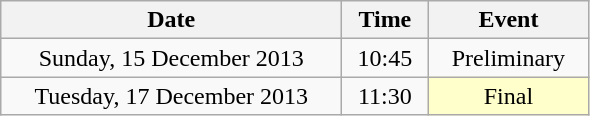<table class = "wikitable" style="text-align:center;">
<tr>
<th width=220>Date</th>
<th width=50>Time</th>
<th width=100>Event</th>
</tr>
<tr>
<td>Sunday, 15 December 2013</td>
<td>10:45</td>
<td>Preliminary</td>
</tr>
<tr>
<td>Tuesday, 17 December 2013</td>
<td>11:30</td>
<td bgcolor=ffffcc>Final</td>
</tr>
</table>
